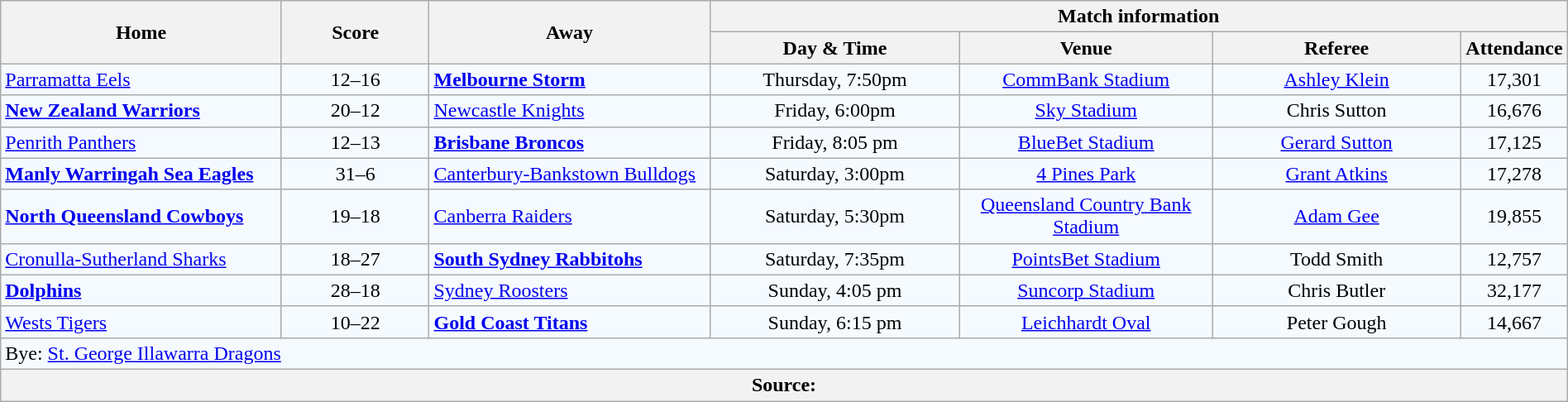<table class="wikitable" style="border-collapse:collapse; text-align:center; width:100%;">
<tr style="text-align:center; background:#f5faff;"  style="background:#c1d8ff;">
<th rowspan="2" style="width:19%;">Home</th>
<th rowspan="2" style="width:10%;">Score</th>
<th rowspan="2" style="width:19%;">Away</th>
<th colspan="4">Match information</th>
</tr>
<tr style="text-align:center; background:#f5faff;"  style="background:#efefef;">
<th width="17%">Day & Time</th>
<th width="17%">Venue</th>
<th width="17%">Referee</th>
<th width="5%">Attendance</th>
</tr>
<tr style="text-align:center; background:#f5faff;">
<td align="left"> <a href='#'>Parramatta Eels</a></td>
<td>12–16</td>
<td align="left"><strong> <a href='#'>Melbourne Storm</a></strong></td>
<td>Thursday, 7:50pm</td>
<td><a href='#'>CommBank Stadium</a></td>
<td><a href='#'>Ashley Klein</a></td>
<td>17,301</td>
</tr>
<tr style="text-align:center; background:#f5faff;">
<td align="left"><strong> <a href='#'>New Zealand Warriors</a></strong></td>
<td>20–12</td>
<td align="left"> <a href='#'>Newcastle Knights</a></td>
<td>Friday, 6:00pm</td>
<td><a href='#'>Sky Stadium</a></td>
<td>Chris Sutton</td>
<td>16,676</td>
</tr>
<tr style="text-align:center; background:#f5faff;">
<td align="left"> <a href='#'>Penrith Panthers</a></td>
<td>12–13</td>
<td align="left"><strong> <a href='#'>Brisbane Broncos</a></strong></td>
<td>Friday, 8:05 pm</td>
<td><a href='#'>BlueBet Stadium</a></td>
<td><a href='#'>Gerard Sutton</a></td>
<td>17,125</td>
</tr>
<tr style="text-align:center; background:#f5faff;">
<td align="left"><strong> <a href='#'>Manly Warringah Sea Eagles</a></strong></td>
<td>31–6</td>
<td align="left"> <a href='#'>Canterbury-Bankstown Bulldogs</a></td>
<td>Saturday, 3:00pm</td>
<td><a href='#'>4 Pines Park</a></td>
<td><a href='#'>Grant Atkins</a></td>
<td>17,278</td>
</tr>
<tr style="text-align:center; background:#f5faff;">
<td align="left"><strong> <a href='#'>North Queensland Cowboys</a></strong></td>
<td>19–18</td>
<td align="left"> <a href='#'>Canberra Raiders</a></td>
<td>Saturday, 5:30pm</td>
<td><a href='#'>Queensland Country Bank Stadium</a></td>
<td><a href='#'>Adam Gee</a></td>
<td>19,855</td>
</tr>
<tr style="text-align:center; background:#f5faff;">
<td align="left"> <a href='#'>Cronulla-Sutherland Sharks</a></td>
<td>18–27</td>
<td align="left"><strong> <a href='#'>South Sydney Rabbitohs</a></strong></td>
<td>Saturday, 7:35pm</td>
<td><a href='#'>PointsBet Stadium</a></td>
<td>Todd Smith</td>
<td>12,757</td>
</tr>
<tr style="text-align:center; background:#f5faff;">
<td align="left"><strong> <a href='#'>Dolphins</a></strong></td>
<td>28–18</td>
<td align="left"> <a href='#'>Sydney Roosters</a></td>
<td>Sunday, 4:05 pm</td>
<td><a href='#'>Suncorp Stadium</a></td>
<td>Chris Butler</td>
<td>32,177</td>
</tr>
<tr style="text-align:center; background:#f5faff;">
<td align="left"> <a href='#'>Wests Tigers</a></td>
<td>10–22</td>
<td align="left"><strong> <a href='#'>Gold Coast Titans</a></strong></td>
<td>Sunday, 6:15 pm</td>
<td><a href='#'>Leichhardt Oval</a></td>
<td>Peter Gough</td>
<td>14,667</td>
</tr>
<tr style="text-align:center; background:#f5faff;">
<td colspan="7" align="left">Bye:  <a href='#'>St. George Illawarra Dragons</a></td>
</tr>
<tr style="text-align:center; background:#f5faff;">
<th colspan="7" align="left">Source:</th>
</tr>
</table>
